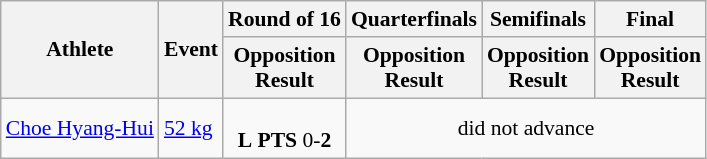<table class="wikitable" border="1" style="font-size:90%">
<tr>
<th rowspan=2>Athlete</th>
<th rowspan=2>Event</th>
<th>Round of 16</th>
<th>Quarterfinals</th>
<th>Semifinals</th>
<th>Final</th>
</tr>
<tr>
<th>Opposition<br>Result</th>
<th>Opposition<br>Result</th>
<th>Opposition<br>Result</th>
<th>Opposition<br>Result</th>
</tr>
<tr>
<td><a href='#'>Choe Hyang-Hui</a></td>
<td><a href='#'>52 kg</a></td>
<td align=center><br><strong>L</strong> <strong>PTS</strong> 0-<strong>2</strong></td>
<td align=center colspan="7">did not advance</td>
</tr>
</table>
